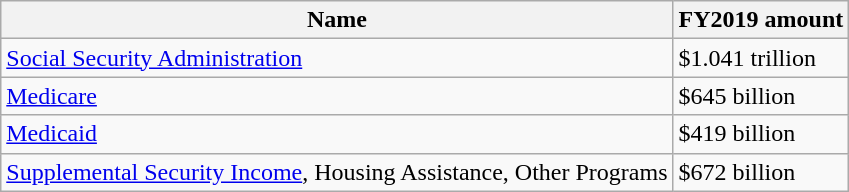<table class="wikitable sortable">
<tr>
<th>Name</th>
<th>FY2019 amount</th>
</tr>
<tr>
<td><a href='#'>Social Security Administration</a></td>
<td>$1.041 trillion</td>
</tr>
<tr>
<td><a href='#'>Medicare</a></td>
<td>$645 billion</td>
</tr>
<tr>
<td><a href='#'>Medicaid</a></td>
<td>$419 billion</td>
</tr>
<tr>
<td><a href='#'>Supplemental Security Income</a>, Housing Assistance, Other Programs</td>
<td>$672 billion</td>
</tr>
</table>
